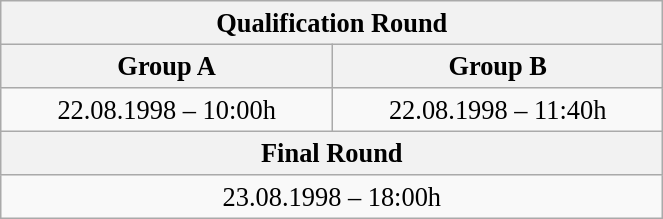<table class="wikitable" style=" text-align:center; font-size:110%;" width="35%">
<tr>
<th colspan="2">Qualification Round</th>
</tr>
<tr>
<th>Group A</th>
<th>Group B</th>
</tr>
<tr>
<td>22.08.1998 – 10:00h</td>
<td>22.08.1998 – 11:40h</td>
</tr>
<tr>
<th colspan="2">Final Round</th>
</tr>
<tr>
<td colspan="2">23.08.1998 – 18:00h</td>
</tr>
</table>
